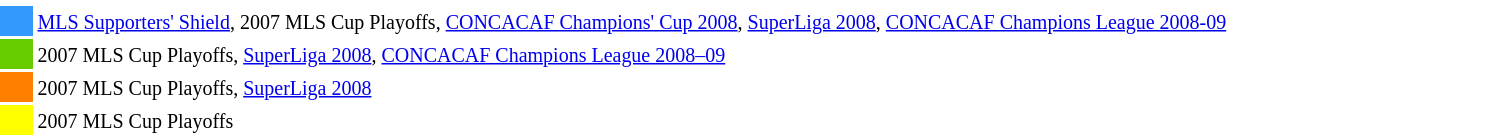<table width=80%>
<tr>
<td style="width: 20px;"></td>
<td bgcolor=#ffffff></td>
</tr>
<tr>
<td bgcolor=#3399FF></td>
<td bgcolor=#ffffff><small><a href='#'>MLS Supporters' Shield</a>, 2007 MLS Cup Playoffs, <a href='#'>CONCACAF Champions' Cup 2008</a>, <a href='#'>SuperLiga 2008</a>, <a href='#'>CONCACAF Champions League 2008-09</a></small></td>
</tr>
<tr>
<td bgcolor=#66CC00></td>
<td bgcolor=#ffffff><small>2007 MLS Cup Playoffs, <a href='#'>SuperLiga 2008</a>, <a href='#'>CONCACAF Champions League 2008–09</a></small></td>
</tr>
<tr>
<td bgcolor=#FF7F00></td>
<td bgcolor=#ffffff><small>2007 MLS Cup Playoffs, <a href='#'>SuperLiga 2008</a></small></td>
</tr>
<tr>
<td bgcolor=#FFFF00></td>
<td bgcolor=#ffffff><small>2007 MLS Cup Playoffs</small></td>
</tr>
</table>
